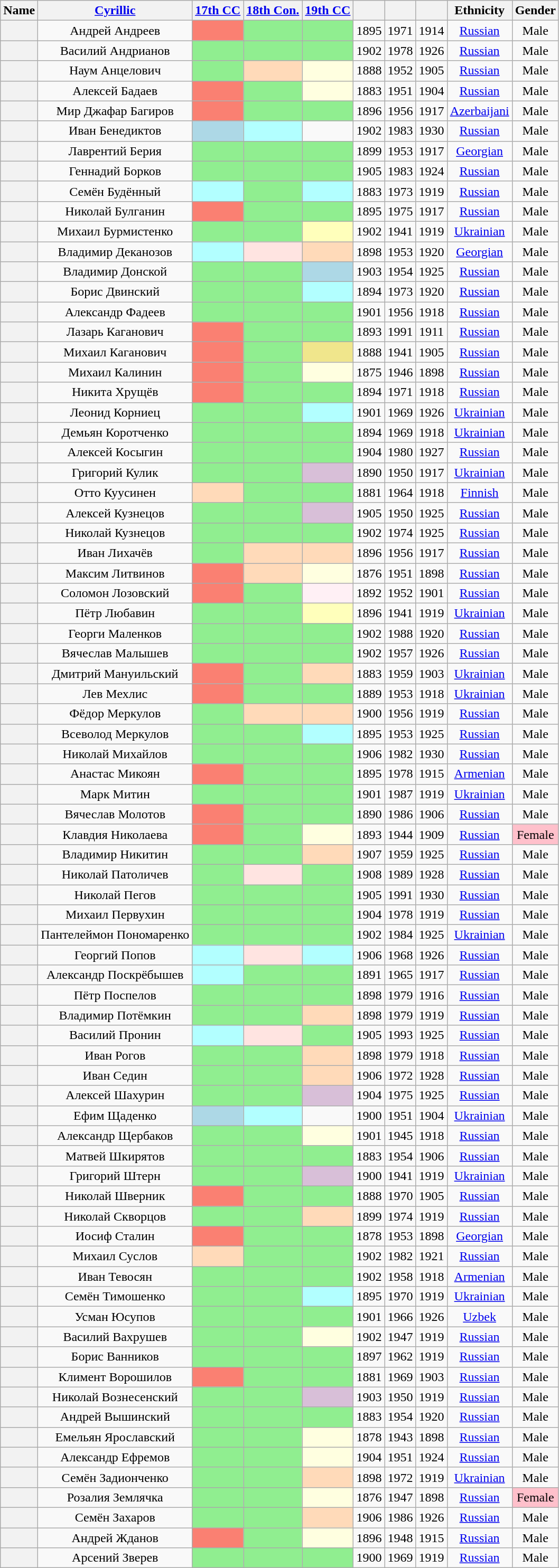<table class="wikitable sortable" style=text-align:center>
<tr>
<th scope="col">Name</th>
<th scope="col" class="unsortable"><a href='#'>Cyrillic</a></th>
<th scope="col"><a href='#'>17th CC</a></th>
<th scope="col"><a href='#'>18th Con.</a></th>
<th scope="col"><a href='#'>19th CC</a></th>
<th scope="col"></th>
<th scope="col"></th>
<th scope="col"></th>
<th scope="col">Ethnicity</th>
<th scope="col">Gender</th>
</tr>
<tr>
<th align="center" scope="row" style="font-weight:normal;"></th>
<td>Андрей Андреев</td>
<td bgcolor = Salmon></td>
<td bgcolor = LightGreen></td>
<td bgcolor = LightGreen></td>
<td>1895</td>
<td>1971</td>
<td>1914</td>
<td><a href='#'>Russian</a></td>
<td>Male</td>
</tr>
<tr>
<th align="center" scope="row" style="font-weight:normal;"></th>
<td>Василий Андрианов</td>
<td bgcolor = LightGreen></td>
<td bgcolor = LightGreen></td>
<td bgcolor = LightGreen></td>
<td>1902</td>
<td>1978</td>
<td>1926</td>
<td><a href='#'>Russian</a></td>
<td>Male</td>
</tr>
<tr>
<th align="center" scope="row" style="font-weight:normal;"></th>
<td>Наум Анцелович</td>
<td bgcolor = LightGreen></td>
<td bgcolor = PeachPuff></td>
<td bgcolor = LightYellow></td>
<td>1888</td>
<td>1952</td>
<td>1905</td>
<td><a href='#'>Russian</a></td>
<td>Male</td>
</tr>
<tr>
<th align="center" scope="row" style="font-weight:normal;"></th>
<td>Алексей Бадаев</td>
<td bgcolor = Salmon></td>
<td bgcolor = LightGreen></td>
<td bgcolor = LightYellow></td>
<td>1883</td>
<td>1951</td>
<td>1904</td>
<td><a href='#'>Russian</a></td>
<td>Male</td>
</tr>
<tr>
<th align="center" scope="row" style="font-weight:normal;"></th>
<td>Мир Джафар Багиров</td>
<td bgcolor = Salmon></td>
<td bgcolor = LightGreen></td>
<td bgcolor = LightGreen></td>
<td>1896</td>
<td>1956</td>
<td>1917</td>
<td><a href='#'>Azerbaijani</a></td>
<td>Male</td>
</tr>
<tr>
<th align="center" scope="row" style="font-weight:normal;"></th>
<td>Иван Бенедиктов</td>
<td bgcolor = LightBlue></td>
<td bgcolor = #B2FFFF></td>
<td></td>
<td>1902</td>
<td>1983</td>
<td>1930</td>
<td><a href='#'>Russian</a></td>
<td>Male</td>
</tr>
<tr>
<th align="center" scope="row" style="font-weight:normal;"></th>
<td>Лаврентий Берия</td>
<td bgcolor = LightGreen></td>
<td bgcolor = LightGreen></td>
<td bgcolor = LightGreen></td>
<td>1899</td>
<td>1953</td>
<td>1917</td>
<td><a href='#'>Georgian</a></td>
<td>Male</td>
</tr>
<tr>
<th align="center" scope="row" style="font-weight:normal;"></th>
<td>Геннадий Борков</td>
<td bgcolor = LightGreen></td>
<td bgcolor = LightGreen></td>
<td bgcolor = LightGreen></td>
<td>1905</td>
<td>1983</td>
<td>1924</td>
<td><a href='#'>Russian</a></td>
<td>Male</td>
</tr>
<tr>
<th align="center" scope="row" style="font-weight:normal;"></th>
<td>Семён Будённый</td>
<td bgcolor = #B2FFFF></td>
<td bgcolor = LightGreen></td>
<td bgcolor = #B2FFFF></td>
<td>1883</td>
<td>1973</td>
<td>1919</td>
<td><a href='#'>Russian</a></td>
<td>Male</td>
</tr>
<tr>
<th align="center" scope="row" style="font-weight:normal;"></th>
<td>Николай Булганин</td>
<td bgcolor = Salmon></td>
<td bgcolor = LightGreen></td>
<td bgcolor = LightGreen></td>
<td>1895</td>
<td>1975</td>
<td>1917</td>
<td><a href='#'>Russian</a></td>
<td>Male</td>
</tr>
<tr>
<th align="center" scope="row" style="font-weight:normal;"></th>
<td>Михаил Бурмистенко</td>
<td bgcolor = LightGreen></td>
<td bgcolor = LightGreen></td>
<td bgcolor = ffffbb></td>
<td>1902</td>
<td>1941</td>
<td>1919</td>
<td><a href='#'>Ukrainian</a></td>
<td>Male</td>
</tr>
<tr>
<th align="center" scope="row" style="font-weight:normal;"></th>
<td>Владимир Деканозов</td>
<td bgcolor = #B2FFFF></td>
<td bgcolor = MistyRose></td>
<td bgcolor = PeachPuff></td>
<td>1898</td>
<td>1953</td>
<td>1920</td>
<td><a href='#'>Georgian</a></td>
<td>Male</td>
</tr>
<tr>
<th align="center" scope="row" style="font-weight:normal;"></th>
<td>Владимир Донской</td>
<td bgcolor = LightGreen></td>
<td bgcolor = LightGreen></td>
<td bgcolor = LightBlue></td>
<td>1903</td>
<td>1954</td>
<td>1925</td>
<td><a href='#'>Russian</a></td>
<td>Male</td>
</tr>
<tr>
<th align="center" scope="row" style="font-weight:normal;"></th>
<td>Борис Двинский</td>
<td bgcolor = LightGreen></td>
<td bgcolor = LightGreen></td>
<td bgcolor = #B2FFFF></td>
<td>1894</td>
<td>1973</td>
<td>1920</td>
<td><a href='#'>Russian</a></td>
<td>Male</td>
</tr>
<tr>
<th align="center" scope="row" style="font-weight:normal;"></th>
<td>Александр Фадеев</td>
<td bgcolor = LightGreen></td>
<td bgcolor = LightGreen></td>
<td bgcolor = LightGreen></td>
<td>1901</td>
<td>1956</td>
<td>1918</td>
<td><a href='#'>Russian</a></td>
<td>Male</td>
</tr>
<tr>
<th align="center" scope="row" style="font-weight:normal;"></th>
<td>Лазарь Каганович</td>
<td bgcolor = Salmon></td>
<td bgcolor = LightGreen></td>
<td bgcolor = LightGreen></td>
<td>1893</td>
<td>1991</td>
<td>1911</td>
<td><a href='#'>Russian</a></td>
<td>Male</td>
</tr>
<tr>
<th align="center" scope="row" style="font-weight:normal;"></th>
<td>Михаил Каганович</td>
<td bgcolor = Salmon></td>
<td bgcolor = LightGreen></td>
<td bgcolor = Khaki></td>
<td>1888</td>
<td>1941</td>
<td>1905</td>
<td><a href='#'>Russian</a></td>
<td>Male</td>
</tr>
<tr>
<th align="center" scope="row" style="font-weight:normal;"></th>
<td>Михаил Калинин</td>
<td bgcolor = Salmon></td>
<td bgcolor = LightGreen></td>
<td bgcolor = LightYellow></td>
<td>1875</td>
<td>1946</td>
<td>1898</td>
<td><a href='#'>Russian</a></td>
<td>Male</td>
</tr>
<tr>
<th align="center" scope="row" style="font-weight:normal;"></th>
<td>Никита Хрущёв</td>
<td bgcolor = Salmon></td>
<td bgcolor = LightGreen></td>
<td bgcolor = LightGreen></td>
<td>1894</td>
<td>1971</td>
<td>1918</td>
<td><a href='#'>Russian</a></td>
<td>Male</td>
</tr>
<tr>
<th align="center" scope="row" style="font-weight:normal;"></th>
<td>Леонид Корниец</td>
<td bgcolor = LightGreen></td>
<td bgcolor = LightGreen></td>
<td bgcolor = #B2FFFF></td>
<td>1901</td>
<td>1969</td>
<td>1926</td>
<td><a href='#'>Ukrainian</a></td>
<td>Male</td>
</tr>
<tr>
<th align="center" scope="row" style="font-weight:normal;"></th>
<td>Демьян Коротченко</td>
<td bgcolor = LightGreen></td>
<td bgcolor = LightGreen></td>
<td bgcolor = LightGreen></td>
<td>1894</td>
<td>1969</td>
<td>1918</td>
<td><a href='#'>Ukrainian</a></td>
<td>Male</td>
</tr>
<tr>
<th align="center" scope="row" style="font-weight:normal;"></th>
<td>Алексей Косыгин</td>
<td bgcolor = LightGreen></td>
<td bgcolor = LightGreen></td>
<td bgcolor = LightGreen></td>
<td>1904</td>
<td>1980</td>
<td>1927</td>
<td><a href='#'>Russian</a></td>
<td>Male</td>
</tr>
<tr>
<th align="center" scope="row" style="font-weight:normal;"></th>
<td>Григорий Кулик</td>
<td bgcolor = LightGreen></td>
<td bgcolor = LightGreen></td>
<td bgcolor = Thistle></td>
<td>1890</td>
<td>1950</td>
<td>1917</td>
<td><a href='#'>Ukrainian</a></td>
<td>Male</td>
</tr>
<tr>
<th align="center" scope="row" style="font-weight:normal;"></th>
<td>Отто Куусинен</td>
<td bgcolor = PeachPuff></td>
<td bgcolor = LightGreen></td>
<td bgcolor = LightGreen></td>
<td>1881</td>
<td>1964</td>
<td>1918</td>
<td><a href='#'>Finnish</a></td>
<td>Male</td>
</tr>
<tr>
<th align="center" scope="row" style="font-weight:normal;"></th>
<td>Алексей Кузнецов</td>
<td bgcolor = LightGreen></td>
<td bgcolor = LightGreen></td>
<td bgcolor = Thistle></td>
<td>1905</td>
<td>1950</td>
<td>1925</td>
<td><a href='#'>Russian</a></td>
<td>Male</td>
</tr>
<tr>
<th align="center" scope="row" style="font-weight:normal;"></th>
<td>Николай Кузнецов</td>
<td bgcolor = LightGreen></td>
<td bgcolor = LightGreen></td>
<td bgcolor = LightGreen></td>
<td>1902</td>
<td>1974</td>
<td>1925</td>
<td><a href='#'>Russian</a></td>
<td>Male</td>
</tr>
<tr>
<th align="center" scope="row" style="font-weight:normal;"></th>
<td>Иван Лихачёв</td>
<td bgcolor = LightGreen></td>
<td bgcolor = PeachPuff></td>
<td bgcolor = PeachPuff></td>
<td>1896</td>
<td>1956</td>
<td>1917</td>
<td><a href='#'>Russian</a></td>
<td>Male</td>
</tr>
<tr>
<th align="center" scope="row" style="font-weight:normal;"></th>
<td>Максим Литвинов</td>
<td bgcolor = Salmon></td>
<td bgcolor = PeachPuff></td>
<td bgcolor = LightYellow></td>
<td>1876</td>
<td>1951</td>
<td>1898</td>
<td><a href='#'>Russian</a></td>
<td>Male</td>
</tr>
<tr>
<th align="center" scope="row" style="font-weight:normal;"></th>
<td>Соломон Лозовский</td>
<td bgcolor = Salmon></td>
<td bgcolor = LightGreen></td>
<td bgcolor = LavenderBlush></td>
<td>1892</td>
<td>1952</td>
<td>1901</td>
<td><a href='#'>Russian</a></td>
<td>Male</td>
</tr>
<tr>
<th align="center" scope="row" style="font-weight:normal;"></th>
<td>Пётр Любавин</td>
<td bgcolor = LightGreen></td>
<td bgcolor = LightGreen></td>
<td bgcolor = ffffbb></td>
<td>1896</td>
<td>1941</td>
<td>1919</td>
<td><a href='#'>Ukrainian</a></td>
<td>Male</td>
</tr>
<tr>
<th align="center" scope="row" style="font-weight:normal;"></th>
<td>Георги Маленков</td>
<td bgcolor = LightGreen></td>
<td bgcolor = LightGreen></td>
<td bgcolor = LightGreen></td>
<td>1902</td>
<td>1988</td>
<td>1920</td>
<td><a href='#'>Russian</a></td>
<td>Male</td>
</tr>
<tr>
<th align="center" scope="row" style="font-weight:normal;"></th>
<td>Вячеслав Малышев</td>
<td bgcolor = LightGreen></td>
<td bgcolor = LightGreen></td>
<td bgcolor = LightGreen></td>
<td>1902</td>
<td>1957</td>
<td>1926</td>
<td><a href='#'>Russian</a></td>
<td>Male</td>
</tr>
<tr>
<th align="center" scope="row" style="font-weight:normal;"></th>
<td>Дмитрий Мануильский</td>
<td bgcolor = Salmon></td>
<td bgcolor = LightGreen></td>
<td bgcolor = PeachPuff></td>
<td>1883</td>
<td>1959</td>
<td>1903</td>
<td><a href='#'>Ukrainian</a></td>
<td>Male</td>
</tr>
<tr>
<th align="center" scope="row" style="font-weight:normal;"></th>
<td>Лев Мехлис</td>
<td bgcolor = Salmon></td>
<td bgcolor = LightGreen></td>
<td bgcolor = LightGreen></td>
<td>1889</td>
<td>1953</td>
<td>1918</td>
<td><a href='#'>Ukrainian</a></td>
<td>Male</td>
</tr>
<tr>
<th align="center" scope="row" style="font-weight:normal;"></th>
<td>Фёдор Меркулов</td>
<td bgcolor = LightGreen></td>
<td bgcolor = PeachPuff></td>
<td bgcolor = PeachPuff></td>
<td>1900</td>
<td>1956</td>
<td>1919</td>
<td><a href='#'>Russian</a></td>
<td>Male</td>
</tr>
<tr>
<th align="center" scope="row" style="font-weight:normal;"></th>
<td>Всеволод Меркулов</td>
<td bgcolor = LightGreen></td>
<td bgcolor = LightGreen></td>
<td bgcolor = #B2FFFF></td>
<td>1895</td>
<td>1953</td>
<td>1925</td>
<td><a href='#'>Russian</a></td>
<td>Male</td>
</tr>
<tr>
<th align="center" scope="row" style="font-weight:normal;"></th>
<td>Николай Михайлов</td>
<td bgcolor = LightGreen></td>
<td bgcolor = LightGreen></td>
<td bgcolor = LightGreen></td>
<td>1906</td>
<td>1982</td>
<td>1930</td>
<td><a href='#'>Russian</a></td>
<td>Male</td>
</tr>
<tr>
<th align="center" scope="row" style="font-weight:normal;"></th>
<td>Анастас Микоян</td>
<td bgcolor = Salmon></td>
<td bgcolor = LightGreen></td>
<td bgcolor = LightGreen></td>
<td>1895</td>
<td>1978</td>
<td>1915</td>
<td><a href='#'>Armenian</a></td>
<td>Male</td>
</tr>
<tr>
<th align="center" scope="row" style="font-weight:normal;"></th>
<td>Марк Митин</td>
<td bgcolor = LightGreen></td>
<td bgcolor = LightGreen></td>
<td bgcolor = LightGreen></td>
<td>1901</td>
<td>1987</td>
<td>1919</td>
<td><a href='#'>Ukrainian</a></td>
<td>Male</td>
</tr>
<tr>
<th align="center" scope="row" style="font-weight:normal;"></th>
<td>Вячеслав Молотов</td>
<td bgcolor = Salmon></td>
<td bgcolor = LightGreen></td>
<td bgcolor = LightGreen></td>
<td>1890</td>
<td>1986</td>
<td>1906</td>
<td><a href='#'>Russian</a></td>
<td>Male</td>
</tr>
<tr>
<th align="center" scope="row" style="font-weight:normal;"></th>
<td>Клавдия Николаева</td>
<td bgcolor = Salmon></td>
<td bgcolor = LightGreen></td>
<td bgcolor = LightYellow></td>
<td>1893</td>
<td>1944</td>
<td>1909</td>
<td><a href='#'>Russian</a></td>
<td style="background: Pink">Female</td>
</tr>
<tr>
<th align="center" scope="row" style="font-weight:normal;"></th>
<td>Владимир Никитин</td>
<td bgcolor = LightGreen></td>
<td bgcolor = LightGreen></td>
<td bgcolor = PeachPuff></td>
<td>1907</td>
<td>1959</td>
<td>1925</td>
<td><a href='#'>Russian</a></td>
<td>Male</td>
</tr>
<tr>
<th align="center" scope="row" style="font-weight:normal;"></th>
<td>Николай Патоличев</td>
<td bgcolor = LightGreen></td>
<td bgcolor = MistyRose></td>
<td bgcolor = LightGreen></td>
<td>1908</td>
<td>1989</td>
<td>1928</td>
<td><a href='#'>Russian</a></td>
<td>Male</td>
</tr>
<tr>
<th align="center" scope="row" style="font-weight:normal;"></th>
<td>Николай Пегов</td>
<td bgcolor = LightGreen></td>
<td bgcolor = LightGreen></td>
<td bgcolor = LightGreen></td>
<td>1905</td>
<td>1991</td>
<td>1930</td>
<td><a href='#'>Russian</a></td>
<td>Male</td>
</tr>
<tr>
<th align="center" scope="row" style="font-weight:normal;"></th>
<td>Михаил Первухин</td>
<td bgcolor = LightGreen></td>
<td bgcolor = LightGreen></td>
<td bgcolor = LightGreen></td>
<td>1904</td>
<td>1978</td>
<td>1919</td>
<td><a href='#'>Russian</a></td>
<td>Male</td>
</tr>
<tr>
<th align="center" scope="row" style="font-weight:normal;"></th>
<td>Пантелеймон Пономаренко</td>
<td bgcolor = LightGreen></td>
<td bgcolor = LightGreen></td>
<td bgcolor = LightGreen></td>
<td>1902</td>
<td>1984</td>
<td>1925</td>
<td><a href='#'>Ukrainian</a></td>
<td>Male</td>
</tr>
<tr>
<th align="center" scope="row" style="font-weight:normal;"></th>
<td>Георгий Попов</td>
<td bgcolor = #B2FFFF></td>
<td bgcolor = MistyRose></td>
<td bgcolor = #B2FFFF></td>
<td>1906</td>
<td>1968</td>
<td>1926</td>
<td><a href='#'>Russian</a></td>
<td>Male</td>
</tr>
<tr>
<th align="center" scope="row" style="font-weight:normal;"></th>
<td>Александр Поскрёбышев</td>
<td bgcolor = #B2FFFF></td>
<td bgcolor = LightGreen></td>
<td bgcolor = LightGreen></td>
<td>1891</td>
<td>1965</td>
<td>1917</td>
<td><a href='#'>Russian</a></td>
<td>Male</td>
</tr>
<tr>
<th align="center" scope="row" style="font-weight:normal;"></th>
<td>Пётр Поспелов</td>
<td bgcolor = LightGreen></td>
<td bgcolor = LightGreen></td>
<td bgcolor = LightGreen></td>
<td>1898</td>
<td>1979</td>
<td>1916</td>
<td><a href='#'>Russian</a></td>
<td>Male</td>
</tr>
<tr>
<th align="center" scope="row" style="font-weight:normal;"></th>
<td>Владимир Потёмкин</td>
<td bgcolor = LightGreen></td>
<td bgcolor = LightGreen></td>
<td bgcolor = PeachPuff></td>
<td>1898</td>
<td>1979</td>
<td>1919</td>
<td><a href='#'>Russian</a></td>
<td>Male</td>
</tr>
<tr>
<th align="center" scope="row" style="font-weight:normal;"></th>
<td>Василий Пронин</td>
<td bgcolor = #B2FFFF></td>
<td bgcolor = MistyRose></td>
<td bgcolor = LightGreen></td>
<td>1905</td>
<td>1993</td>
<td>1925</td>
<td><a href='#'>Russian</a></td>
<td>Male</td>
</tr>
<tr>
<th align="center" scope="row" style="font-weight:normal;"></th>
<td>Иван Рогов</td>
<td bgcolor = LightGreen></td>
<td bgcolor = LightGreen></td>
<td bgcolor = PeachPuff></td>
<td>1898</td>
<td>1979</td>
<td>1918</td>
<td><a href='#'>Russian</a></td>
<td>Male</td>
</tr>
<tr>
<th align="center" scope="row" style="font-weight:normal;"></th>
<td>Иван Седин</td>
<td bgcolor = LightGreen></td>
<td bgcolor = LightGreen></td>
<td bgcolor = PeachPuff></td>
<td>1906</td>
<td>1972</td>
<td>1928</td>
<td><a href='#'>Russian</a></td>
<td>Male</td>
</tr>
<tr>
<th align="center" scope="row" style="font-weight:normal;"></th>
<td>Алексей Шахурин</td>
<td bgcolor = LightGreen></td>
<td bgcolor = LightGreen></td>
<td bgcolor = Thistle></td>
<td>1904</td>
<td>1975</td>
<td>1925</td>
<td><a href='#'>Russian</a></td>
<td>Male</td>
</tr>
<tr>
<th align="center" scope="row" style="font-weight:normal;"></th>
<td>Ефим Щаденко</td>
<td bgcolor = LightBlue></td>
<td bgcolor = #B2FFFF></td>
<td></td>
<td>1900</td>
<td>1951</td>
<td>1904</td>
<td><a href='#'>Ukrainian</a></td>
<td>Male</td>
</tr>
<tr>
<th align="center" scope="row" style="font-weight:normal;"></th>
<td>Александр Щербаков</td>
<td bgcolor = LightGreen></td>
<td bgcolor = LightGreen></td>
<td bgcolor = LightYellow></td>
<td>1901</td>
<td>1945</td>
<td>1918</td>
<td><a href='#'>Russian</a></td>
<td>Male</td>
</tr>
<tr>
<th align="center" scope="row" style="font-weight:normal;"></th>
<td>Матвей Шкирятов</td>
<td bgcolor = LightGreen></td>
<td bgcolor = LightGreen></td>
<td bgcolor = LightGreen></td>
<td>1883</td>
<td>1954</td>
<td>1906</td>
<td><a href='#'>Russian</a></td>
<td>Male</td>
</tr>
<tr>
<th align="center" scope="row" style="font-weight:normal;"></th>
<td>Григорий Штерн</td>
<td bgcolor = LightGreen></td>
<td bgcolor = LightGreen></td>
<td bgcolor = Thistle></td>
<td>1900</td>
<td>1941</td>
<td>1919</td>
<td><a href='#'>Ukrainian</a></td>
<td>Male</td>
</tr>
<tr>
<th align="center" scope="row" style="font-weight:normal;"></th>
<td>Николай Шверник</td>
<td bgcolor = Salmon></td>
<td bgcolor = LightGreen></td>
<td bgcolor = LightGreen></td>
<td>1888</td>
<td>1970</td>
<td>1905</td>
<td><a href='#'>Russian</a></td>
<td>Male</td>
</tr>
<tr>
<th align="center" scope="row" style="font-weight:normal;"></th>
<td>Николай Скворцов</td>
<td bgcolor = LightGreen></td>
<td bgcolor = LightGreen></td>
<td bgcolor = PeachPuff></td>
<td>1899</td>
<td>1974</td>
<td>1919</td>
<td><a href='#'>Russian</a></td>
<td>Male</td>
</tr>
<tr>
<th align="center" scope="row" style="font-weight:normal;"></th>
<td>Иосиф Сталин</td>
<td bgcolor = Salmon></td>
<td bgcolor = LightGreen></td>
<td bgcolor = LightGreen></td>
<td>1878</td>
<td>1953</td>
<td>1898</td>
<td><a href='#'>Georgian</a></td>
<td>Male</td>
</tr>
<tr>
<th align="center" scope="row" style="font-weight:normal;"></th>
<td>Михаил Суслов</td>
<td bgcolor = PeachPuff></td>
<td bgcolor = LightGreen></td>
<td bgcolor = LightGreen></td>
<td>1902</td>
<td>1982</td>
<td>1921</td>
<td><a href='#'>Russian</a></td>
<td>Male</td>
</tr>
<tr>
<th align="center" scope="row" style="font-weight:normal;"></th>
<td>Иван Тевосян</td>
<td bgcolor = LightGreen></td>
<td bgcolor = LightGreen></td>
<td bgcolor = LightGreen></td>
<td>1902</td>
<td>1958</td>
<td>1918</td>
<td><a href='#'>Armenian</a></td>
<td>Male</td>
</tr>
<tr>
<th align="center" scope="row" style="font-weight:normal;"></th>
<td>Семён Тимошенко</td>
<td bgcolor = LightGreen></td>
<td bgcolor = LightGreen></td>
<td bgcolor = #B2FFFF></td>
<td>1895</td>
<td>1970</td>
<td>1919</td>
<td><a href='#'>Ukrainian</a></td>
<td>Male</td>
</tr>
<tr>
<th align="center" scope="row" style="font-weight:normal;"></th>
<td>Усман Юсупов</td>
<td bgcolor = LightGreen></td>
<td bgcolor = LightGreen></td>
<td bgcolor = LightGreen></td>
<td>1901</td>
<td>1966</td>
<td>1926</td>
<td><a href='#'>Uzbek</a></td>
<td>Male</td>
</tr>
<tr>
<th align="center" scope="row" style="font-weight:normal;"></th>
<td>Василий Вахрушев</td>
<td bgcolor = LightGreen></td>
<td bgcolor = LightGreen></td>
<td bgcolor = LightYellow></td>
<td>1902</td>
<td>1947</td>
<td>1919</td>
<td><a href='#'>Russian</a></td>
<td>Male</td>
</tr>
<tr>
<th align="center" scope="row" style="font-weight:normal;"></th>
<td>Борис Ванников</td>
<td bgcolor = LightGreen></td>
<td bgcolor = LightGreen></td>
<td bgcolor = LightGreen></td>
<td>1897</td>
<td>1962</td>
<td>1919</td>
<td><a href='#'>Russian</a></td>
<td>Male</td>
</tr>
<tr>
<th align="center" scope="row" style="font-weight:normal;"></th>
<td>Климент Ворошилов</td>
<td bgcolor = Salmon></td>
<td bgcolor = LightGreen></td>
<td bgcolor = LightGreen></td>
<td>1881</td>
<td>1969</td>
<td>1903</td>
<td><a href='#'>Russian</a></td>
<td>Male</td>
</tr>
<tr>
<th align="center" scope="row" style="font-weight:normal;"></th>
<td>Николай Вознесенский</td>
<td bgcolor = LightGreen></td>
<td bgcolor = LightGreen></td>
<td bgcolor = Thistle></td>
<td>1903</td>
<td>1950</td>
<td>1919</td>
<td><a href='#'>Russian</a></td>
<td>Male</td>
</tr>
<tr>
<th align="center" scope="row" style="font-weight:normal;"></th>
<td>Андрей Вышинский</td>
<td bgcolor = LightGreen></td>
<td bgcolor = LightGreen></td>
<td bgcolor = LightGreen></td>
<td>1883</td>
<td>1954</td>
<td>1920</td>
<td><a href='#'>Russian</a></td>
<td>Male</td>
</tr>
<tr>
<th align="center" scope="row" style="font-weight:normal;"></th>
<td>Емельян Ярославский</td>
<td bgcolor = LightGreen></td>
<td bgcolor = LightGreen></td>
<td bgcolor = LightYellow></td>
<td>1878</td>
<td>1943</td>
<td>1898</td>
<td><a href='#'>Russian</a></td>
<td>Male</td>
</tr>
<tr>
<th align="center" scope="row" style="font-weight:normal;"></th>
<td>Александр Ефремов</td>
<td bgcolor = LightGreen></td>
<td bgcolor = LightGreen></td>
<td bgcolor = LightYellow></td>
<td>1904</td>
<td>1951</td>
<td>1924</td>
<td><a href='#'>Russian</a></td>
<td>Male</td>
</tr>
<tr>
<th align="center" scope="row" style="font-weight:normal;"></th>
<td>Семён Задионченко</td>
<td bgcolor = LightGreen></td>
<td bgcolor = LightGreen></td>
<td bgcolor = PeachPuff></td>
<td>1898</td>
<td>1972</td>
<td>1919</td>
<td><a href='#'>Ukrainian</a></td>
<td>Male</td>
</tr>
<tr>
<th align="center" scope="row" style="font-weight:normal;"></th>
<td>Розалия Землячка</td>
<td bgcolor = LightGreen></td>
<td bgcolor = LightGreen></td>
<td bgcolor = LightYellow></td>
<td>1876</td>
<td>1947</td>
<td>1898</td>
<td><a href='#'>Russian</a></td>
<td style="background: Pink">Female</td>
</tr>
<tr>
<th align="center" scope="row" style="font-weight:normal;"></th>
<td>Семён Захаров</td>
<td bgcolor = LightGreen></td>
<td bgcolor = LightGreen></td>
<td bgcolor = PeachPuff></td>
<td>1906</td>
<td>1986</td>
<td>1926</td>
<td><a href='#'>Russian</a></td>
<td>Male</td>
</tr>
<tr>
<th align="center" scope="row" style="font-weight:normal;"></th>
<td>Андрей Жданов</td>
<td bgcolor = Salmon></td>
<td bgcolor = LightGreen></td>
<td bgcolor = LightYellow></td>
<td>1896</td>
<td>1948</td>
<td>1915</td>
<td><a href='#'>Russian</a></td>
<td>Male</td>
</tr>
<tr>
<th align="center" scope="row" style="font-weight:normal;"></th>
<td>Арсений Зверев</td>
<td bgcolor = LightGreen></td>
<td bgcolor = LightGreen></td>
<td bgcolor = LightGreen></td>
<td>1900</td>
<td>1969</td>
<td>1919</td>
<td><a href='#'>Russian</a></td>
<td>Male</td>
</tr>
</table>
